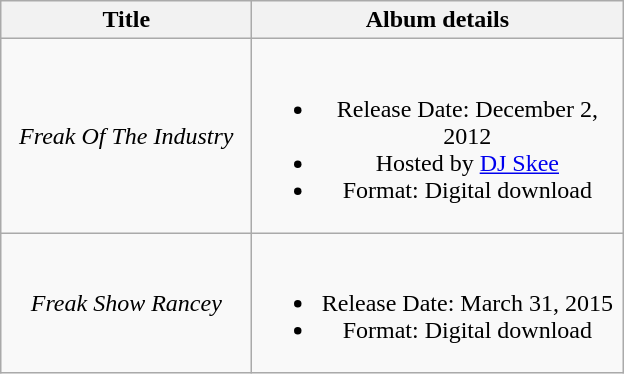<table class="wikitable plainrowheaders" style="text-align:center;">
<tr>
<th scope="col" style="width:10em;">Title</th>
<th scope="col" style="width:15em;">Album details</th>
</tr>
<tr>
<td scope="row"><em>Freak Of The Industry</em></td>
<td><br><ul><li>Release Date: December 2, 2012</li><li>Hosted by <a href='#'>DJ Skee</a></li><li>Format: Digital download</li></ul></td>
</tr>
<tr>
<td scope="row"><em>Freak Show Rancey</em></td>
<td><br><ul><li>Release Date: March 31, 2015</li><li>Format: Digital download</li></ul></td>
</tr>
</table>
